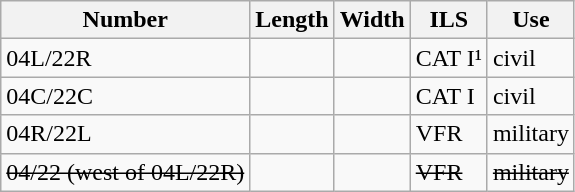<table class="wikitable">
<tr>
<th>Number</th>
<th>Length</th>
<th>Width</th>
<th>ILS</th>
<th>Use</th>
</tr>
<tr>
<td>04L/22R</td>
<td></td>
<td></td>
<td>CAT I¹ </td>
<td>civil</td>
</tr>
<tr>
<td>04C/22C</td>
<td></td>
<td></td>
<td>CAT I</td>
<td>civil</td>
</tr>
<tr>
<td>04R/22L</td>
<td></td>
<td></td>
<td>VFR</td>
<td>military</td>
</tr>
<tr>
<td><s>04/22 (west of 04L/22R)</s></td>
<td><s></s></td>
<td><s></s></td>
<td><s>VFR</s></td>
<td><s>military</s></td>
</tr>
</table>
